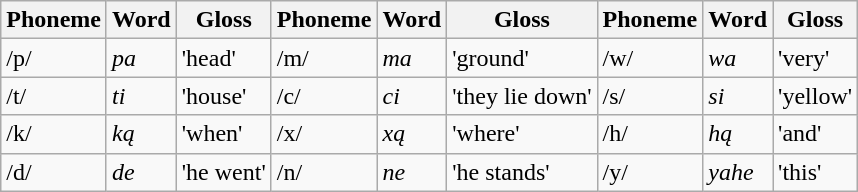<table class="wikitable">
<tr>
<th>Phoneme</th>
<th>Word</th>
<th>Gloss</th>
<th>Phoneme</th>
<th>Word</th>
<th>Gloss</th>
<th>Phoneme</th>
<th>Word</th>
<th>Gloss</th>
</tr>
<tr>
<td>/p/</td>
<td><em>pa</em></td>
<td>'head'</td>
<td>/m/</td>
<td><em>ma</em></td>
<td>'ground'</td>
<td>/w/</td>
<td><em>wa</em></td>
<td>'very'</td>
</tr>
<tr>
<td>/t/</td>
<td><em>ti</em></td>
<td>'house'</td>
<td>/c/</td>
<td><em>ci</em></td>
<td>'they lie down'</td>
<td>/s/</td>
<td><em>si</em></td>
<td>'yellow'</td>
</tr>
<tr>
<td>/k/</td>
<td><em>ką</em></td>
<td>'when'</td>
<td>/x/</td>
<td><em>xą</em></td>
<td>'where'</td>
<td>/h/</td>
<td><em>hą</em></td>
<td>'and'</td>
</tr>
<tr>
<td>/d/</td>
<td><em>de</em></td>
<td>'he went'</td>
<td>/n/</td>
<td><em>ne</em></td>
<td>'he stands'</td>
<td>/y/</td>
<td><em>yahe</em></td>
<td>'this'</td>
</tr>
</table>
